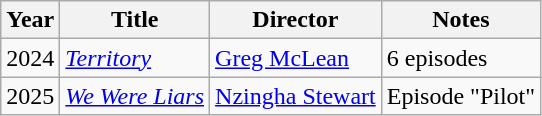<table class="wikitable">
<tr>
<th>Year</th>
<th>Title</th>
<th>Director</th>
<th>Notes</th>
</tr>
<tr>
<td>2024</td>
<td><em><a href='#'>Territory</a></em></td>
<td><a href='#'>Greg McLean</a></td>
<td>6 episodes</td>
</tr>
<tr>
<td>2025</td>
<td><em><a href='#'>We Were Liars</a></em></td>
<td><a href='#'>Nzingha Stewart</a></td>
<td>Episode "Pilot"</td>
</tr>
</table>
